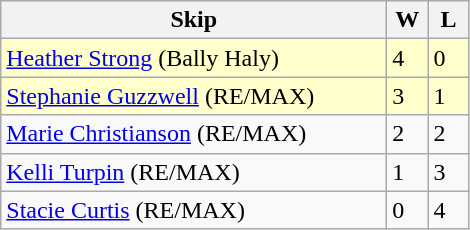<table class=wikitable>
<tr>
<th width=250>Skip</th>
<th width=20>W</th>
<th width=20>L</th>
</tr>
<tr bgcolor=#ffffcc>
<td><a href='#'>Heather Strong</a> (Bally Haly)</td>
<td>4</td>
<td>0</td>
</tr>
<tr bgcolor=#ffffcc>
<td><a href='#'>Stephanie Guzzwell</a> (RE/MAX)</td>
<td>3</td>
<td>1</td>
</tr>
<tr>
<td><a href='#'>Marie Christianson</a> (RE/MAX)</td>
<td>2</td>
<td>2</td>
</tr>
<tr>
<td><a href='#'>Kelli Turpin</a> (RE/MAX)</td>
<td>1</td>
<td>3</td>
</tr>
<tr>
<td><a href='#'>Stacie Curtis</a> (RE/MAX)</td>
<td>0</td>
<td>4</td>
</tr>
</table>
